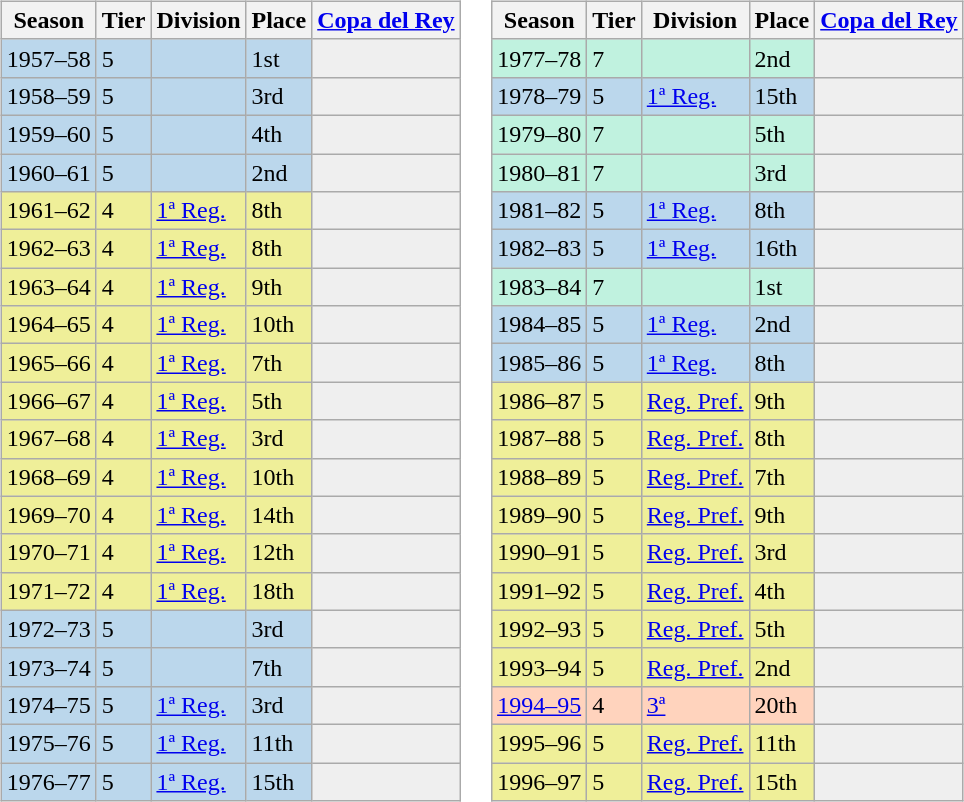<table>
<tr>
<td valign="top" width=0%><br><table class="wikitable">
<tr style="background:#f0f6fa;">
<th>Season</th>
<th>Tier</th>
<th>Division</th>
<th>Place</th>
<th><a href='#'>Copa del Rey</a></th>
</tr>
<tr>
<td style="background:#BBD7EC;">1957–58</td>
<td style="background:#BBD7EC;">5</td>
<td style="background:#BBD7EC;"></td>
<td style="background:#BBD7EC;">1st</td>
<th style="background:#efefef;"></th>
</tr>
<tr>
<td style="background:#BBD7EC;">1958–59</td>
<td style="background:#BBD7EC;">5</td>
<td style="background:#BBD7EC;"></td>
<td style="background:#BBD7EC;">3rd</td>
<th style="background:#efefef;"></th>
</tr>
<tr>
<td style="background:#BBD7EC;">1959–60</td>
<td style="background:#BBD7EC;">5</td>
<td style="background:#BBD7EC;"></td>
<td style="background:#BBD7EC;">4th</td>
<th style="background:#efefef;"></th>
</tr>
<tr>
<td style="background:#BBD7EC;">1960–61</td>
<td style="background:#BBD7EC;">5</td>
<td style="background:#BBD7EC;"></td>
<td style="background:#BBD7EC;">2nd</td>
<th style="background:#efefef;"></th>
</tr>
<tr>
<td style="background:#EFEF99;">1961–62</td>
<td style="background:#EFEF99;">4</td>
<td style="background:#EFEF99;"><a href='#'>1ª Reg.</a></td>
<td style="background:#EFEF99;">8th</td>
<th style="background:#efefef;"></th>
</tr>
<tr>
<td style="background:#EFEF99;">1962–63</td>
<td style="background:#EFEF99;">4</td>
<td style="background:#EFEF99;"><a href='#'>1ª Reg.</a></td>
<td style="background:#EFEF99;">8th</td>
<th style="background:#efefef;"></th>
</tr>
<tr>
<td style="background:#EFEF99;">1963–64</td>
<td style="background:#EFEF99;">4</td>
<td style="background:#EFEF99;"><a href='#'>1ª Reg.</a></td>
<td style="background:#EFEF99;">9th</td>
<th style="background:#efefef;"></th>
</tr>
<tr>
<td style="background:#EFEF99;">1964–65</td>
<td style="background:#EFEF99;">4</td>
<td style="background:#EFEF99;"><a href='#'>1ª Reg.</a></td>
<td style="background:#EFEF99;">10th</td>
<th style="background:#efefef;"></th>
</tr>
<tr>
<td style="background:#EFEF99;">1965–66</td>
<td style="background:#EFEF99;">4</td>
<td style="background:#EFEF99;"><a href='#'>1ª Reg.</a></td>
<td style="background:#EFEF99;">7th</td>
<th style="background:#efefef;"></th>
</tr>
<tr>
<td style="background:#EFEF99;">1966–67</td>
<td style="background:#EFEF99;">4</td>
<td style="background:#EFEF99;"><a href='#'>1ª Reg.</a></td>
<td style="background:#EFEF99;">5th</td>
<th style="background:#efefef;"></th>
</tr>
<tr>
<td style="background:#EFEF99;">1967–68</td>
<td style="background:#EFEF99;">4</td>
<td style="background:#EFEF99;"><a href='#'>1ª Reg.</a></td>
<td style="background:#EFEF99;">3rd</td>
<th style="background:#efefef;"></th>
</tr>
<tr>
<td style="background:#EFEF99;">1968–69</td>
<td style="background:#EFEF99;">4</td>
<td style="background:#EFEF99;"><a href='#'>1ª Reg.</a></td>
<td style="background:#EFEF99;">10th</td>
<th style="background:#efefef;"></th>
</tr>
<tr>
<td style="background:#EFEF99;">1969–70</td>
<td style="background:#EFEF99;">4</td>
<td style="background:#EFEF99;"><a href='#'>1ª Reg.</a></td>
<td style="background:#EFEF99;">14th</td>
<th style="background:#efefef;"></th>
</tr>
<tr>
<td style="background:#EFEF99;">1970–71</td>
<td style="background:#EFEF99;">4</td>
<td style="background:#EFEF99;"><a href='#'>1ª Reg.</a></td>
<td style="background:#EFEF99;">12th</td>
<th style="background:#efefef;"></th>
</tr>
<tr>
<td style="background:#EFEF99;">1971–72</td>
<td style="background:#EFEF99;">4</td>
<td style="background:#EFEF99;"><a href='#'>1ª Reg.</a></td>
<td style="background:#EFEF99;">18th</td>
<th style="background:#efefef;"></th>
</tr>
<tr>
<td style="background:#BBD7EC;">1972–73</td>
<td style="background:#BBD7EC;">5</td>
<td style="background:#BBD7EC;"></td>
<td style="background:#BBD7EC;">3rd</td>
<th style="background:#efefef;"></th>
</tr>
<tr>
<td style="background:#BBD7EC;">1973–74</td>
<td style="background:#BBD7EC;">5</td>
<td style="background:#BBD7EC;"></td>
<td style="background:#BBD7EC;">7th</td>
<th style="background:#efefef;"></th>
</tr>
<tr>
<td style="background:#BBD7EC;">1974–75</td>
<td style="background:#BBD7EC;">5</td>
<td style="background:#BBD7EC;"><a href='#'>1ª Reg.</a></td>
<td style="background:#BBD7EC;">3rd</td>
<th style="background:#efefef;"></th>
</tr>
<tr>
<td style="background:#BBD7EC;">1975–76</td>
<td style="background:#BBD7EC;">5</td>
<td style="background:#BBD7EC;"><a href='#'>1ª Reg.</a></td>
<td style="background:#BBD7EC;">11th</td>
<th style="background:#efefef;"></th>
</tr>
<tr>
<td style="background:#BBD7EC;">1976–77</td>
<td style="background:#BBD7EC;">5</td>
<td style="background:#BBD7EC;"><a href='#'>1ª Reg.</a></td>
<td style="background:#BBD7EC;">15th</td>
<th style="background:#efefef;"></th>
</tr>
</table>
</td>
<td valign="top" width=0%><br><table class="wikitable">
<tr style="background:#f0f6fa;">
<th>Season</th>
<th>Tier</th>
<th>Division</th>
<th>Place</th>
<th><a href='#'>Copa del Rey</a></th>
</tr>
<tr>
<td style="background:#C0F2DF;">1977–78</td>
<td style="background:#C0F2DF;">7</td>
<td style="background:#C0F2DF;"></td>
<td style="background:#C0F2DF;">2nd</td>
<th style="background:#efefef;"></th>
</tr>
<tr>
<td style="background:#BBD7EC;">1978–79</td>
<td style="background:#BBD7EC;">5</td>
<td style="background:#BBD7EC;"><a href='#'>1ª Reg.</a></td>
<td style="background:#BBD7EC;">15th</td>
<th style="background:#efefef;"></th>
</tr>
<tr>
<td style="background:#C0F2DF;">1979–80</td>
<td style="background:#C0F2DF;">7</td>
<td style="background:#C0F2DF;"></td>
<td style="background:#C0F2DF;">5th</td>
<th style="background:#efefef;"></th>
</tr>
<tr>
<td style="background:#C0F2DF;">1980–81</td>
<td style="background:#C0F2DF;">7</td>
<td style="background:#C0F2DF;"></td>
<td style="background:#C0F2DF;">3rd</td>
<th style="background:#efefef;"></th>
</tr>
<tr>
<td style="background:#BBD7EC;">1981–82</td>
<td style="background:#BBD7EC;">5</td>
<td style="background:#BBD7EC;"><a href='#'>1ª Reg.</a></td>
<td style="background:#BBD7EC;">8th</td>
<th style="background:#efefef;"></th>
</tr>
<tr>
<td style="background:#BBD7EC;">1982–83</td>
<td style="background:#BBD7EC;">5</td>
<td style="background:#BBD7EC;"><a href='#'>1ª Reg.</a></td>
<td style="background:#BBD7EC;">16th</td>
<th style="background:#efefef;"></th>
</tr>
<tr>
<td style="background:#C0F2DF;">1983–84</td>
<td style="background:#C0F2DF;">7</td>
<td style="background:#C0F2DF;"></td>
<td style="background:#C0F2DF;">1st</td>
<th style="background:#efefef;"></th>
</tr>
<tr>
<td style="background:#BBD7EC;">1984–85</td>
<td style="background:#BBD7EC;">5</td>
<td style="background:#BBD7EC;"><a href='#'>1ª Reg.</a></td>
<td style="background:#BBD7EC;">2nd</td>
<th style="background:#efefef;"></th>
</tr>
<tr>
<td style="background:#BBD7EC;">1985–86</td>
<td style="background:#BBD7EC;">5</td>
<td style="background:#BBD7EC;"><a href='#'>1ª Reg.</a></td>
<td style="background:#BBD7EC;">8th</td>
<th style="background:#efefef;"></th>
</tr>
<tr>
<td style="background:#EFEF99;">1986–87</td>
<td style="background:#EFEF99;">5</td>
<td style="background:#EFEF99;"><a href='#'>Reg. Pref.</a></td>
<td style="background:#EFEF99;">9th</td>
<th style="background:#efefef;"></th>
</tr>
<tr>
<td style="background:#EFEF99;">1987–88</td>
<td style="background:#EFEF99;">5</td>
<td style="background:#EFEF99;"><a href='#'>Reg. Pref.</a></td>
<td style="background:#EFEF99;">8th</td>
<th style="background:#efefef;"></th>
</tr>
<tr>
<td style="background:#EFEF99;">1988–89</td>
<td style="background:#EFEF99;">5</td>
<td style="background:#EFEF99;"><a href='#'>Reg. Pref.</a></td>
<td style="background:#EFEF99;">7th</td>
<th style="background:#efefef;"></th>
</tr>
<tr>
<td style="background:#EFEF99;">1989–90</td>
<td style="background:#EFEF99;">5</td>
<td style="background:#EFEF99;"><a href='#'>Reg. Pref.</a></td>
<td style="background:#EFEF99;">9th</td>
<th style="background:#efefef;"></th>
</tr>
<tr>
<td style="background:#EFEF99;">1990–91</td>
<td style="background:#EFEF99;">5</td>
<td style="background:#EFEF99;"><a href='#'>Reg. Pref.</a></td>
<td style="background:#EFEF99;">3rd</td>
<th style="background:#efefef;"></th>
</tr>
<tr>
<td style="background:#EFEF99;">1991–92</td>
<td style="background:#EFEF99;">5</td>
<td style="background:#EFEF99;"><a href='#'>Reg. Pref.</a></td>
<td style="background:#EFEF99;">4th</td>
<th style="background:#efefef;"></th>
</tr>
<tr>
<td style="background:#EFEF99;">1992–93</td>
<td style="background:#EFEF99;">5</td>
<td style="background:#EFEF99;"><a href='#'>Reg. Pref.</a></td>
<td style="background:#EFEF99;">5th</td>
<th style="background:#efefef;"></th>
</tr>
<tr>
<td style="background:#EFEF99;">1993–94</td>
<td style="background:#EFEF99;">5</td>
<td style="background:#EFEF99;"><a href='#'>Reg. Pref.</a></td>
<td style="background:#EFEF99;">2nd</td>
<th style="background:#efefef;"></th>
</tr>
<tr>
<td style="background:#FFD3BD;"><a href='#'>1994–95</a></td>
<td style="background:#FFD3BD;">4</td>
<td style="background:#FFD3BD;"><a href='#'>3ª</a></td>
<td style="background:#FFD3BD;">20th</td>
<td style="background:#efefef;"></td>
</tr>
<tr>
<td style="background:#EFEF99;">1995–96</td>
<td style="background:#EFEF99;">5</td>
<td style="background:#EFEF99;"><a href='#'>Reg. Pref.</a></td>
<td style="background:#EFEF99;">11th</td>
<th style="background:#efefef;"></th>
</tr>
<tr>
<td style="background:#EFEF99;">1996–97</td>
<td style="background:#EFEF99;">5</td>
<td style="background:#EFEF99;"><a href='#'>Reg. Pref.</a></td>
<td style="background:#EFEF99;">15th</td>
<th style="background:#efefef;"></th>
</tr>
</table>
</td>
</tr>
</table>
